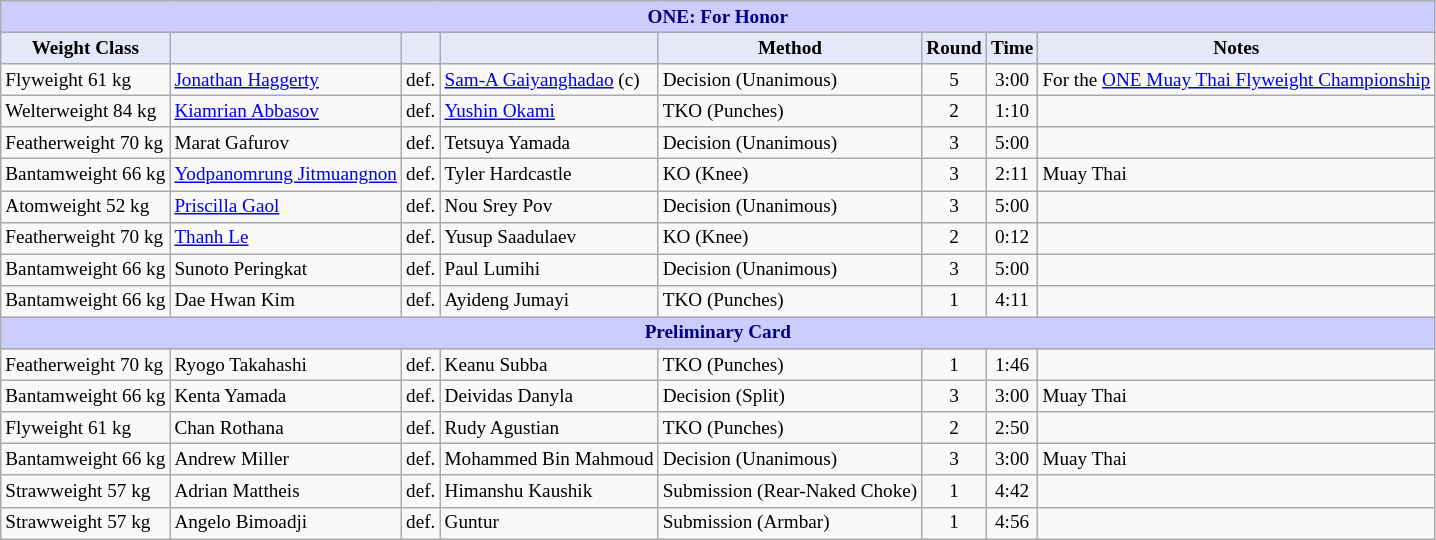<table class="wikitable" style="font-size: 80%;">
<tr>
<th colspan="8" style="background-color: #ccf; color: #000080; text-align: center;"><strong>ONE: For Honor</strong></th>
</tr>
<tr>
<th colspan="1" style="background-color: #E6E8FA; color: #000000; text-align: center;">Weight Class</th>
<th colspan="1" style="background-color: #E6E8FA; color: #000000; text-align: center;"></th>
<th colspan="1" style="background-color: #E6E8FA; color: #000000; text-align: center;"></th>
<th colspan="1" style="background-color: #E6E8FA; color: #000000; text-align: center;"></th>
<th colspan="1" style="background-color: #E6E8FA; color: #000000; text-align: center;">Method</th>
<th colspan="1" style="background-color: #E6E8FA; color: #000000; text-align: center;">Round</th>
<th colspan="1" style="background-color: #E6E8FA; color: #000000; text-align: center;">Time</th>
<th colspan="1" style="background-color: #E6E8FA; color: #000000; text-align: center;">Notes</th>
</tr>
<tr>
<td>Flyweight 61 kg</td>
<td> <a href='#'>Jonathan Haggerty</a></td>
<td>def.</td>
<td> <a href='#'>Sam-A Gaiyanghadao</a> (c)</td>
<td>Decision (Unanimous)</td>
<td align=center>5</td>
<td align=center>3:00</td>
<td>For the <a href='#'>ONE Muay Thai Flyweight Championship</a></td>
</tr>
<tr>
<td>Welterweight 84 kg</td>
<td> <a href='#'>Kiamrian Abbasov</a></td>
<td>def.</td>
<td> <a href='#'>Yushin Okami</a></td>
<td>TKO (Punches)</td>
<td align=center>2</td>
<td align=center>1:10</td>
<td></td>
</tr>
<tr>
<td>Featherweight 70 kg</td>
<td> Marat Gafurov</td>
<td>def.</td>
<td> Tetsuya Yamada</td>
<td>Decision (Unanimous)</td>
<td align=center>3</td>
<td align=center>5:00</td>
<td></td>
</tr>
<tr>
<td>Bantamweight 66 kg</td>
<td> <a href='#'>Yodpanomrung Jitmuangnon</a></td>
<td>def.</td>
<td> Tyler Hardcastle</td>
<td>KO (Knee)</td>
<td align=center>3</td>
<td align=center>2:11</td>
<td>Muay Thai</td>
</tr>
<tr>
<td>Atomweight 52 kg</td>
<td> <a href='#'>Priscilla Gaol</a></td>
<td>def.</td>
<td> Nou Srey Pov</td>
<td>Decision (Unanimous)</td>
<td align=center>3</td>
<td align=center>5:00</td>
<td></td>
</tr>
<tr>
<td>Featherweight 70 kg</td>
<td> <a href='#'>Thanh Le</a></td>
<td>def.</td>
<td> Yusup Saadulaev</td>
<td>KO (Knee)</td>
<td align=center>2</td>
<td align=center>0:12</td>
<td></td>
</tr>
<tr>
<td>Bantamweight 66 kg</td>
<td> Sunoto Peringkat</td>
<td>def.</td>
<td> Paul Lumihi</td>
<td>Decision (Unanimous)</td>
<td align=center>3</td>
<td align=center>5:00</td>
<td></td>
</tr>
<tr>
<td>Bantamweight 66 kg</td>
<td> Dae Hwan Kim</td>
<td>def.</td>
<td> Ayideng Jumayi</td>
<td>TKO (Punches)</td>
<td align=center>1</td>
<td align=center>4:11</td>
<td></td>
</tr>
<tr>
<th colspan="8" style="background-color: #ccf; color: #000080; text-align: center;"><strong>Preliminary Card</strong></th>
</tr>
<tr>
<td>Featherweight 70 kg</td>
<td> Ryogo Takahashi</td>
<td>def.</td>
<td> Keanu Subba</td>
<td>TKO (Punches)</td>
<td align=center>1</td>
<td align=center>1:46</td>
<td></td>
</tr>
<tr>
<td>Bantamweight 66 kg</td>
<td> Kenta Yamada</td>
<td>def.</td>
<td> Deividas Danyla</td>
<td>Decision (Split)</td>
<td align=center>3</td>
<td align=center>3:00</td>
<td>Muay Thai</td>
</tr>
<tr>
<td>Flyweight 61 kg</td>
<td> Chan Rothana</td>
<td>def.</td>
<td> Rudy Agustian</td>
<td>TKO (Punches)</td>
<td align=center>2</td>
<td align=center>2:50</td>
<td></td>
</tr>
<tr>
<td>Bantamweight 66 kg</td>
<td> Andrew Miller</td>
<td>def.</td>
<td> Mohammed Bin Mahmoud</td>
<td>Decision (Unanimous)</td>
<td align=center>3</td>
<td align=center>3:00</td>
<td>Muay Thai</td>
</tr>
<tr>
<td>Strawweight 57 kg</td>
<td> Adrian Mattheis</td>
<td>def.</td>
<td> Himanshu Kaushik</td>
<td>Submission (Rear-Naked Choke)</td>
<td align=center>1</td>
<td align=center>4:42</td>
<td></td>
</tr>
<tr>
<td>Strawweight 57 kg</td>
<td> Angelo Bimoadji</td>
<td>def.</td>
<td> Guntur</td>
<td>Submission (Armbar)</td>
<td align=center>1</td>
<td align=center>4:56</td>
<td></td>
</tr>
</table>
